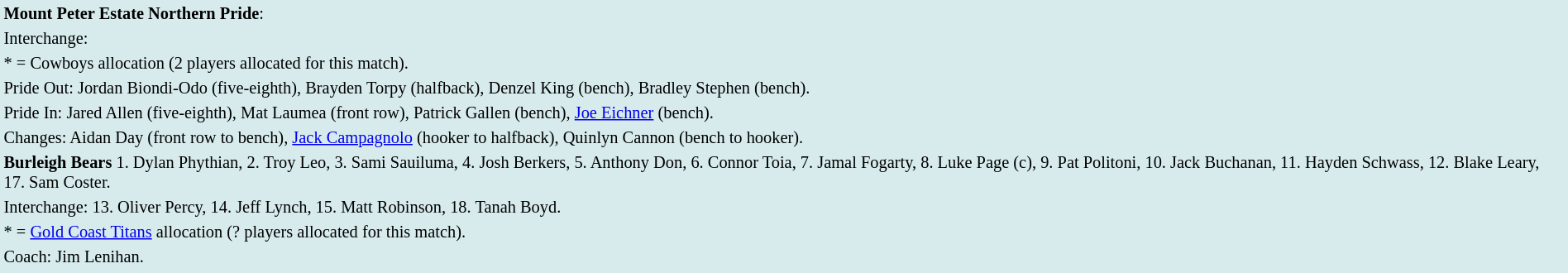<table style="background:#d7ebed; font-size:85%; width:100%;">
<tr>
<td><strong>Mount Peter Estate Northern Pride</strong>:            </td>
</tr>
<tr>
<td>Interchange:    </td>
</tr>
<tr>
<td>* = Cowboys allocation (2 players allocated for this match).</td>
</tr>
<tr>
<td>Pride Out: Jordan Biondi-Odo (five-eighth), Brayden Torpy (halfback), Denzel King (bench), Bradley Stephen (bench).</td>
</tr>
<tr>
<td>Pride In: Jared Allen (five-eighth), Mat Laumea (front row), Patrick Gallen (bench), <a href='#'>Joe Eichner</a> (bench).</td>
</tr>
<tr>
<td>Changes: Aidan Day (front row to bench), <a href='#'>Jack Campagnolo</a> (hooker to halfback), Quinlyn Cannon (bench to hooker).</td>
</tr>
<tr>
<td><strong>Burleigh Bears</strong> 1. Dylan Phythian, 2. Troy Leo, 3. Sami Sauiluma, 4. Josh Berkers, 5. Anthony Don, 6. Connor Toia, 7. Jamal Fogarty, 8. Luke Page (c), 9. Pat Politoni, 10. Jack Buchanan, 11. Hayden Schwass, 12. Blake Leary, 17. Sam Coster.</td>
</tr>
<tr>
<td>Interchange: 13. Oliver Percy, 14. Jeff Lynch, 15. Matt Robinson, 18. Tanah Boyd.</td>
</tr>
<tr>
<td>* = <a href='#'>Gold Coast Titans</a> allocation (? players allocated for this match).</td>
</tr>
<tr>
<td>Coach: Jim Lenihan.</td>
</tr>
<tr>
</tr>
</table>
